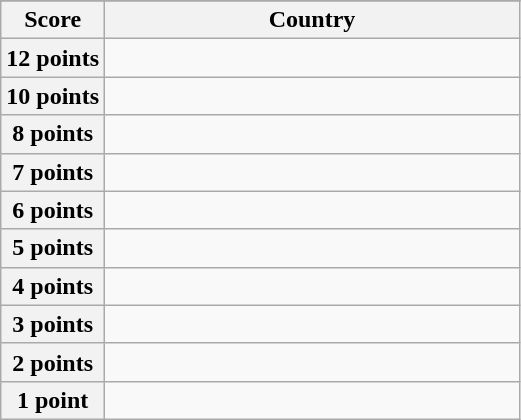<table class="wikitable">
<tr>
</tr>
<tr>
<th scope="col" width="20%">Score</th>
<th scope="col">Country</th>
</tr>
<tr>
<th scope="row">12 points</th>
<td></td>
</tr>
<tr>
<th scope="row">10 points</th>
<td></td>
</tr>
<tr>
<th scope="row">8 points</th>
<td></td>
</tr>
<tr>
<th scope="row">7 points</th>
<td></td>
</tr>
<tr>
<th scope="row">6 points</th>
<td></td>
</tr>
<tr>
<th scope="row">5 points</th>
<td></td>
</tr>
<tr>
<th scope="row">4 points</th>
<td></td>
</tr>
<tr>
<th scope="row">3 points</th>
<td></td>
</tr>
<tr>
<th scope="row">2 points</th>
<td></td>
</tr>
<tr>
<th scope="row">1 point</th>
<td></td>
</tr>
</table>
